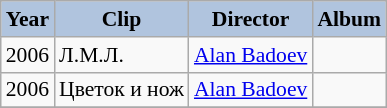<table class="wikitable" style="font-size:90%;">
<tr>
<th style="background:#B0C4DE;">Year</th>
<th style="background:#B0C4DE;">Clip</th>
<th style="background:#B0C4DE;">Director</th>
<th style="background:#B0C4DE;">Album</th>
</tr>
<tr ---->
<td>2006</td>
<td>Л.М.Л.</td>
<td><a href='#'>Alan Badoev</a></td>
<td></td>
</tr>
<tr ---->
<td>2006</td>
<td>Цветок и нож</td>
<td><a href='#'>Alan Badoev</a></td>
<td></td>
</tr>
<tr ---->
</tr>
</table>
